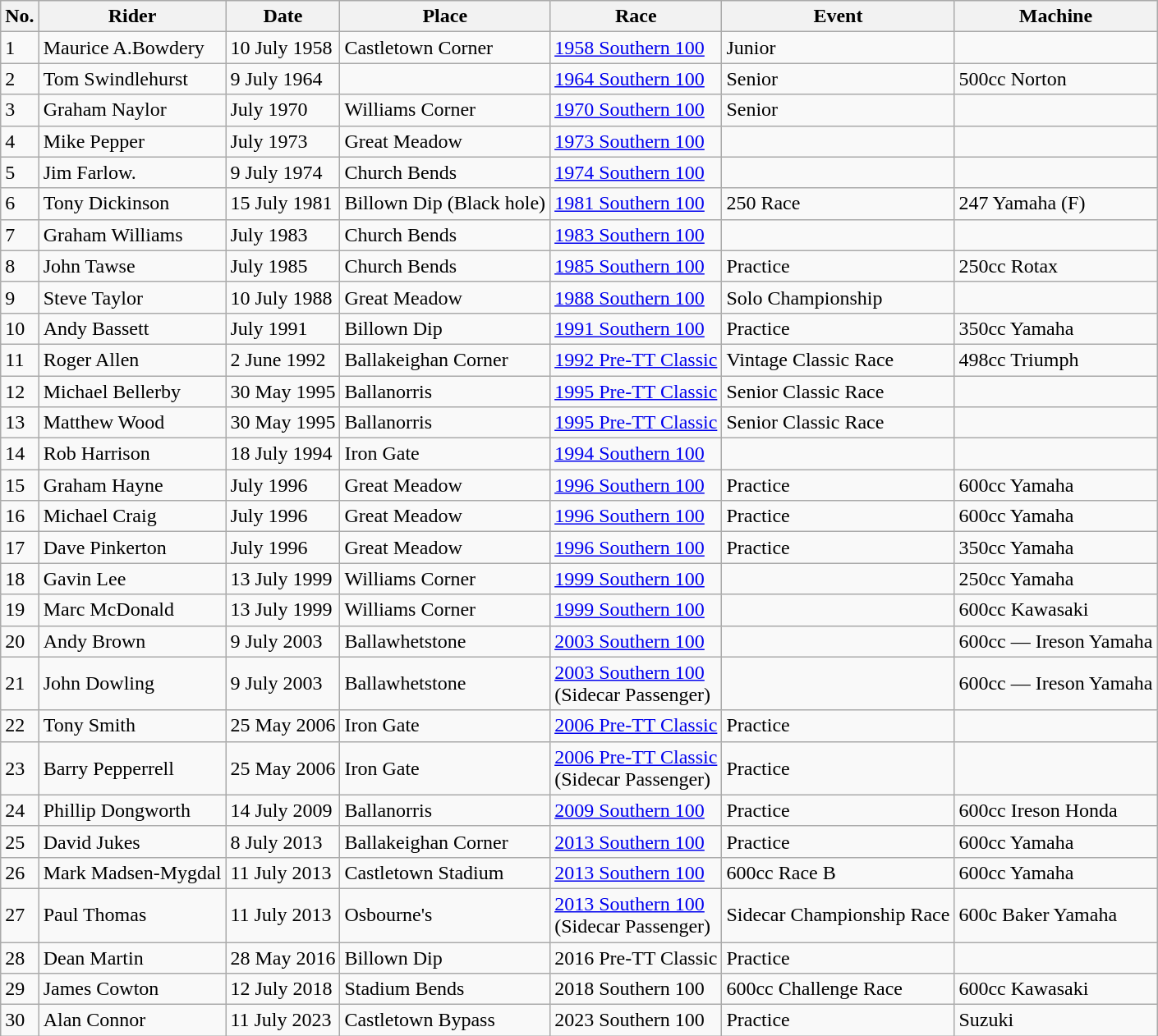<table class="wikitable">
<tr>
<th>No.</th>
<th>Rider</th>
<th>Date</th>
<th>Place</th>
<th>Race</th>
<th>Event</th>
<th>Machine</th>
</tr>
<tr>
<td>1</td>
<td> Maurice A.Bowdery</td>
<td>10 July 1958</td>
<td>Castletown Corner</td>
<td><a href='#'>1958 Southern 100</a></td>
<td>Junior</td>
<td></td>
</tr>
<tr>
<td>2</td>
<td> Tom Swindlehurst</td>
<td>9 July 1964</td>
<td></td>
<td><a href='#'>1964 Southern 100</a></td>
<td>Senior</td>
<td>500cc Norton</td>
</tr>
<tr>
<td>3</td>
<td> Graham Naylor</td>
<td>July 1970</td>
<td>Williams Corner</td>
<td><a href='#'>1970 Southern 100</a></td>
<td>Senior</td>
<td></td>
</tr>
<tr>
<td>4</td>
<td> Mike Pepper</td>
<td>July 1973</td>
<td>Great Meadow</td>
<td><a href='#'>1973 Southern 100</a></td>
<td></td>
<td></td>
</tr>
<tr>
<td>5</td>
<td> Jim Farlow.</td>
<td>9 July 1974</td>
<td>Church Bends</td>
<td><a href='#'>1974 Southern 100</a></td>
<td></td>
<td></td>
</tr>
<tr>
<td>6</td>
<td> Tony Dickinson</td>
<td>15 July 1981</td>
<td>Billown Dip (Black hole)</td>
<td><a href='#'>1981 Southern 100</a></td>
<td>250 Race</td>
<td>247 Yamaha (F)</td>
</tr>
<tr>
<td>7</td>
<td> Graham Williams</td>
<td>July 1983</td>
<td>Church Bends</td>
<td><a href='#'>1983 Southern 100</a></td>
<td></td>
<td></td>
</tr>
<tr>
<td>8</td>
<td> John Tawse</td>
<td>July 1985</td>
<td>Church Bends</td>
<td><a href='#'>1985 Southern 100</a></td>
<td>Practice</td>
<td>250cc Rotax</td>
</tr>
<tr>
<td>9</td>
<td> Steve Taylor</td>
<td>10 July 1988</td>
<td>Great Meadow</td>
<td><a href='#'>1988 Southern 100</a></td>
<td>Solo Championship</td>
<td></td>
</tr>
<tr>
<td>10</td>
<td> Andy Bassett</td>
<td>July 1991</td>
<td>Billown Dip</td>
<td><a href='#'>1991 Southern 100</a></td>
<td>Practice</td>
<td>350cc Yamaha</td>
</tr>
<tr>
<td>11</td>
<td> Roger Allen</td>
<td>2 June 1992</td>
<td>Ballakeighan Corner</td>
<td><a href='#'>1992 Pre-TT Classic</a></td>
<td>Vintage Classic Race</td>
<td>498cc Triumph</td>
</tr>
<tr>
<td>12</td>
<td> Michael Bellerby</td>
<td>30 May 1995</td>
<td>Ballanorris</td>
<td><a href='#'>1995 Pre-TT Classic</a></td>
<td>Senior Classic Race</td>
<td></td>
</tr>
<tr>
<td>13</td>
<td> Matthew Wood</td>
<td>30 May 1995</td>
<td>Ballanorris</td>
<td><a href='#'>1995 Pre-TT Classic</a></td>
<td>Senior Classic Race</td>
<td></td>
</tr>
<tr>
<td>14</td>
<td> Rob Harrison</td>
<td>18 July 1994</td>
<td>Iron Gate</td>
<td><a href='#'>1994 Southern 100</a></td>
<td></td>
<td></td>
</tr>
<tr>
<td>15</td>
<td> Graham Hayne</td>
<td>July 1996</td>
<td>Great Meadow</td>
<td><a href='#'>1996 Southern 100</a></td>
<td>Practice</td>
<td>600cc Yamaha</td>
</tr>
<tr>
<td>16</td>
<td> Michael Craig</td>
<td>July 1996</td>
<td>Great Meadow</td>
<td><a href='#'>1996 Southern 100</a></td>
<td>Practice</td>
<td>600cc Yamaha</td>
</tr>
<tr>
<td>17</td>
<td> Dave Pinkerton</td>
<td>July 1996</td>
<td>Great Meadow</td>
<td><a href='#'>1996 Southern 100</a></td>
<td>Practice</td>
<td>350cc Yamaha</td>
</tr>
<tr>
<td>18</td>
<td> Gavin Lee</td>
<td>13 July 1999</td>
<td>Williams Corner</td>
<td><a href='#'>1999 Southern 100</a></td>
<td></td>
<td>250cc Yamaha</td>
</tr>
<tr>
<td>19</td>
<td> Marc McDonald</td>
<td>13 July 1999</td>
<td>Williams Corner</td>
<td><a href='#'>1999 Southern 100</a></td>
<td></td>
<td>600cc Kawasaki</td>
</tr>
<tr>
<td>20</td>
<td> Andy Brown</td>
<td>9 July 2003</td>
<td>Ballawhetstone</td>
<td><a href='#'>2003 Southern 100</a></td>
<td></td>
<td>600cc — Ireson Yamaha</td>
</tr>
<tr>
<td>21</td>
<td> John Dowling</td>
<td>9 July 2003</td>
<td>Ballawhetstone</td>
<td><a href='#'>2003 Southern 100</a> <br>(Sidecar Passenger)</td>
<td></td>
<td>600cc — Ireson Yamaha</td>
</tr>
<tr>
<td>22</td>
<td> Tony Smith</td>
<td>25 May 2006</td>
<td>Iron Gate</td>
<td><a href='#'>2006 Pre-TT Classic</a></td>
<td>Practice</td>
<td></td>
</tr>
<tr>
<td>23</td>
<td> Barry Pepperrell</td>
<td>25 May 2006</td>
<td>Iron Gate</td>
<td><a href='#'>2006 Pre-TT Classic</a> <br>(Sidecar Passenger)</td>
<td>Practice</td>
<td></td>
</tr>
<tr>
<td>24</td>
<td> Phillip Dongworth</td>
<td>14 July 2009</td>
<td>Ballanorris</td>
<td><a href='#'>2009 Southern 100</a></td>
<td>Practice</td>
<td>600cc Ireson Honda</td>
</tr>
<tr>
<td>25</td>
<td> David Jukes</td>
<td>8 July 2013</td>
<td>Ballakeighan Corner</td>
<td><a href='#'>2013 Southern 100</a></td>
<td>Practice</td>
<td>600cc Yamaha</td>
</tr>
<tr>
<td>26</td>
<td> Mark Madsen-Mygdal</td>
<td>11 July 2013</td>
<td>Castletown Stadium</td>
<td><a href='#'>2013 Southern 100</a></td>
<td>600cc Race B</td>
<td>600cc Yamaha</td>
</tr>
<tr>
<td>27</td>
<td> Paul Thomas</td>
<td>11 July 2013</td>
<td>Osbourne's</td>
<td><a href='#'>2013 Southern 100</a> <br>(Sidecar Passenger)</td>
<td>Sidecar Championship Race</td>
<td>600c Baker Yamaha</td>
</tr>
<tr>
<td>28</td>
<td> Dean Martin</td>
<td>28 May 2016</td>
<td>Billown Dip</td>
<td>2016 Pre-TT Classic</td>
<td>Practice</td>
</tr>
<tr>
<td>29</td>
<td> James Cowton</td>
<td>12 July 2018</td>
<td>Stadium Bends</td>
<td>2018 Southern 100</td>
<td>600cc Challenge Race</td>
<td>600cc Kawasaki</td>
</tr>
<tr>
<td>30</td>
<td> Alan Connor</td>
<td>11 July 2023</td>
<td>Castletown Bypass</td>
<td>2023 Southern 100</td>
<td>Practice</td>
<td>Suzuki</td>
</tr>
</table>
